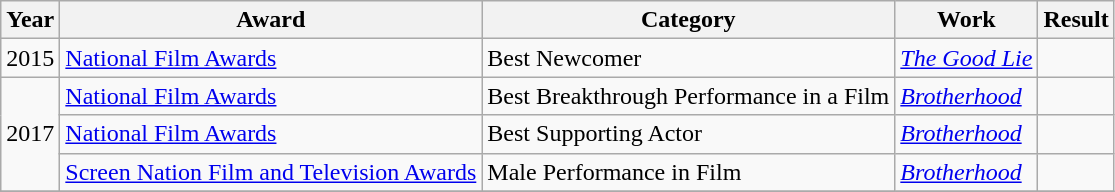<table class="wikitable sortable plainrowheaders">
<tr>
<th>Year</th>
<th>Award</th>
<th>Category</th>
<th>Work</th>
<th>Result</th>
</tr>
<tr>
<td>2015</td>
<td><a href='#'>National Film Awards</a></td>
<td>Best Newcomer</td>
<td><em><a href='#'>The Good Lie</a></em></td>
<td></td>
</tr>
<tr>
<td rowspan="3">2017</td>
<td><a href='#'>National Film Awards</a></td>
<td>Best Breakthrough Performance in a Film</td>
<td><em><a href='#'>Brotherhood</a></em></td>
<td></td>
</tr>
<tr>
<td><a href='#'>National Film Awards</a></td>
<td>Best Supporting Actor</td>
<td><em><a href='#'>Brotherhood</a></em></td>
<td></td>
</tr>
<tr>
<td><a href='#'>Screen Nation Film and Television Awards</a></td>
<td>Male Performance in Film</td>
<td><em><a href='#'>Brotherhood</a></em></td>
<td></td>
</tr>
<tr>
</tr>
</table>
